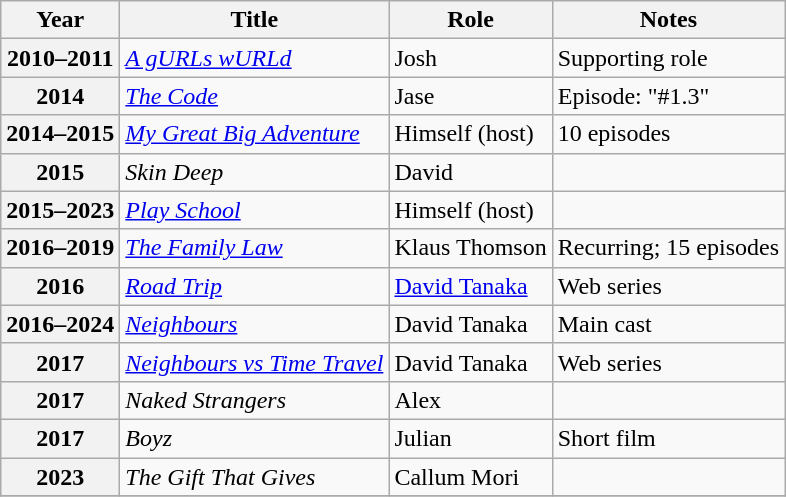<table class="wikitable sortable plainrowheaders">
<tr>
<th scope="col">Year</th>
<th scope="col">Title</th>
<th scope="col">Role</th>
<th scope="col" class="unsortable">Notes</th>
</tr>
<tr>
<th scope="row">2010–2011</th>
<td><em><a href='#'>A gURLs wURLd</a></em></td>
<td>Josh</td>
<td>Supporting role</td>
</tr>
<tr>
<th scope="row">2014</th>
<td><em><a href='#'>The Code</a></em></td>
<td>Jase</td>
<td>Episode: "#1.3"</td>
</tr>
<tr>
<th scope="row">2014–2015</th>
<td><em><a href='#'>My Great Big Adventure</a></em></td>
<td>Himself (host)</td>
<td>10 episodes</td>
</tr>
<tr>
<th scope="row">2015</th>
<td><em>Skin Deep</em></td>
<td>David</td>
<td></td>
</tr>
<tr>
<th scope="row">2015–2023</th>
<td><em><a href='#'>Play School</a></em></td>
<td>Himself (host)</td>
<td></td>
</tr>
<tr>
<th scope="row">2016–2019</th>
<td><em><a href='#'>The Family Law</a></em></td>
<td>Klaus Thomson</td>
<td>Recurring; 15 episodes</td>
</tr>
<tr>
<th scope="row">2016</th>
<td><em><a href='#'>Road Trip</a></em></td>
<td><a href='#'>David Tanaka</a></td>
<td>Web series</td>
</tr>
<tr>
<th scope="row">2016–2024</th>
<td><em><a href='#'>Neighbours</a></em></td>
<td>David Tanaka</td>
<td>Main cast</td>
</tr>
<tr>
<th scope="row">2017</th>
<td><em><a href='#'>Neighbours vs Time Travel</a></em></td>
<td>David Tanaka</td>
<td>Web series</td>
</tr>
<tr>
<th scope="row">2017</th>
<td><em>Naked Strangers</em></td>
<td>Alex</td>
<td></td>
</tr>
<tr>
<th scope="row">2017</th>
<td><em>Boyz</em></td>
<td>Julian</td>
<td>Short film</td>
</tr>
<tr>
<th scope="row">2023</th>
<td><em>The Gift That Gives</em></td>
<td>Callum Mori</td>
<td></td>
</tr>
<tr>
</tr>
</table>
